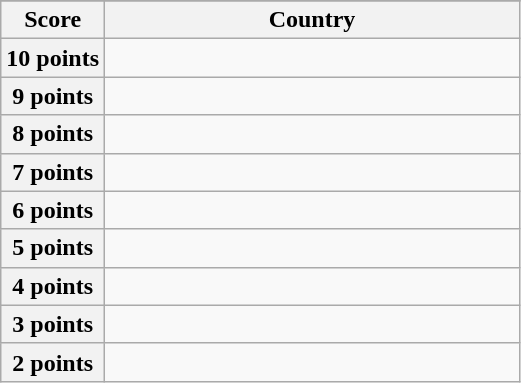<table class="wikitable">
<tr>
</tr>
<tr>
<th scope="col" width="20%">Score</th>
<th scope="col">Country</th>
</tr>
<tr>
<th scope="row">10 points</th>
<td></td>
</tr>
<tr>
<th scope="row">9 points</th>
<td></td>
</tr>
<tr>
<th scope="row">8 points</th>
<td></td>
</tr>
<tr>
<th scope="row">7 points</th>
<td></td>
</tr>
<tr>
<th scope="row">6 points</th>
<td></td>
</tr>
<tr>
<th scope="row">5 points</th>
<td></td>
</tr>
<tr>
<th scope="row">4 points</th>
<td></td>
</tr>
<tr>
<th scope="row">3 points</th>
<td></td>
</tr>
<tr>
<th scope="row">2 points</th>
<td></td>
</tr>
</table>
